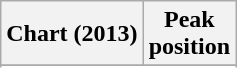<table class="wikitable plainrowheaders sortable" style="text-align:center">
<tr>
<th>Chart (2013)</th>
<th>Peak<br>position</th>
</tr>
<tr>
</tr>
<tr>
</tr>
<tr>
</tr>
<tr>
</tr>
<tr>
</tr>
<tr>
</tr>
<tr>
</tr>
<tr>
</tr>
<tr>
</tr>
</table>
